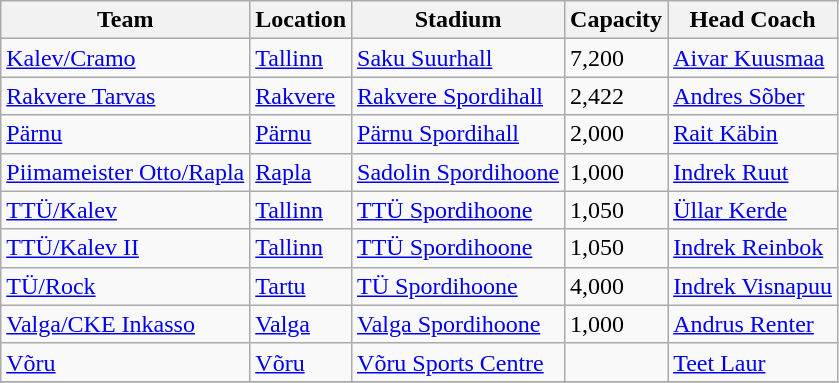<table class="wikitable sortable">
<tr>
<th>Team</th>
<th>Location</th>
<th>Stadium</th>
<th>Capacity</th>
<th>Head Coach</th>
</tr>
<tr>
<td><a href='#'>Kalev/Cramo</a></td>
<td><a href='#'>Tallinn</a></td>
<td><a href='#'>Saku Suurhall</a></td>
<td>7,200</td>
<td> <a href='#'>Aivar Kuusmaa</a></td>
</tr>
<tr>
<td><a href='#'>Rakvere Tarvas</a></td>
<td><a href='#'>Rakvere</a></td>
<td><a href='#'>Rakvere Spordihall</a></td>
<td>2,422</td>
<td> <a href='#'>Andres Sõber</a></td>
</tr>
<tr>
<td><a href='#'>Pärnu</a></td>
<td><a href='#'>Pärnu</a></td>
<td><a href='#'>Pärnu Spordihall</a></td>
<td>2,000</td>
<td> <a href='#'>Rait Käbin</a></td>
</tr>
<tr>
<td><a href='#'>Piimameister Otto/Rapla</a></td>
<td><a href='#'>Rapla</a></td>
<td><a href='#'>Sadolin Spordihoone</a></td>
<td>1,000</td>
<td> <a href='#'>Indrek Ruut</a></td>
</tr>
<tr>
<td><a href='#'>TTÜ/Kalev</a></td>
<td><a href='#'>Tallinn</a></td>
<td><a href='#'>TTÜ Spordihoone</a></td>
<td>1,050</td>
<td> <a href='#'>Üllar Kerde</a></td>
</tr>
<tr>
<td><a href='#'>TTÜ/Kalev II</a></td>
<td><a href='#'>Tallinn</a></td>
<td><a href='#'>TTÜ Spordihoone</a></td>
<td>1,050</td>
<td> <a href='#'>Indrek Reinbok</a></td>
</tr>
<tr>
<td><a href='#'>TÜ/Rock</a></td>
<td><a href='#'>Tartu</a></td>
<td><a href='#'>TÜ Spordihoone</a></td>
<td>4,000</td>
<td> <a href='#'>Indrek Visnapuu</a></td>
</tr>
<tr>
<td><a href='#'>Valga/CKE Inkasso</a></td>
<td><a href='#'>Valga</a></td>
<td><a href='#'>Valga Spordihoone</a></td>
<td>1,000</td>
<td> <a href='#'>Andrus Renter</a></td>
</tr>
<tr>
<td><a href='#'>Võru</a></td>
<td><a href='#'>Võru</a></td>
<td><a href='#'>Võru Sports Centre</a></td>
<td></td>
<td> <a href='#'>Teet Laur</a></td>
</tr>
<tr>
</tr>
</table>
